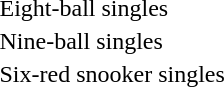<table>
<tr>
<td>Eight-ball singles</td>
<td></td>
<td></td>
<td></td>
</tr>
<tr>
<td>Nine-ball singles</td>
<td></td>
<td></td>
<td></td>
</tr>
<tr>
<td>Six-red snooker singles</td>
<td></td>
<td></td>
<td></td>
</tr>
</table>
